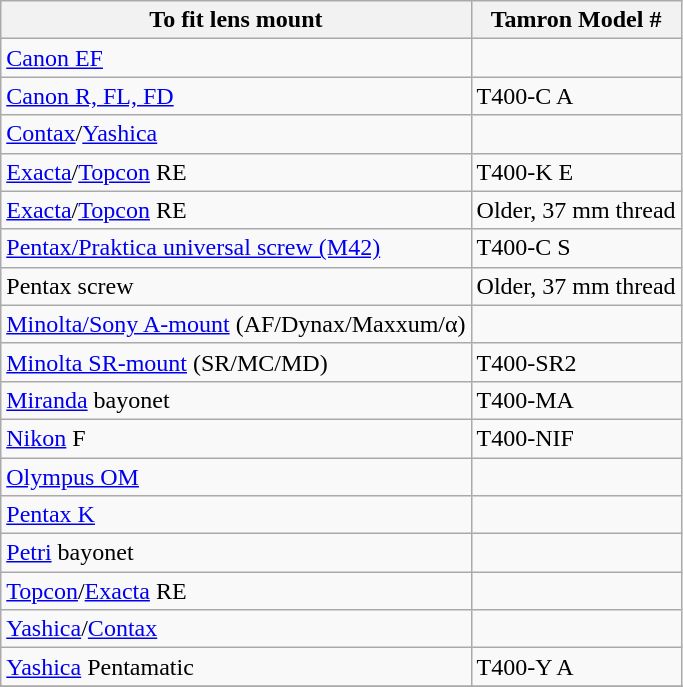<table class=wikitable>
<tr>
<th>To fit lens mount</th>
<th>Tamron Model #</th>
</tr>
<tr>
<td><a href='#'>Canon EF</a></td>
<td></td>
</tr>
<tr>
<td><a href='#'>Canon R, FL, FD</a></td>
<td>T400-C A</td>
</tr>
<tr>
<td><a href='#'>Contax</a>/<a href='#'>Yashica</a></td>
<td></td>
</tr>
<tr>
<td><a href='#'>Exacta</a>/<a href='#'>Topcon</a> RE</td>
<td>T400-K E</td>
</tr>
<tr>
<td><a href='#'>Exacta</a>/<a href='#'>Topcon</a> RE</td>
<td>Older, 37 mm thread</td>
</tr>
<tr>
<td><a href='#'>Pentax/Praktica universal screw (M42)</a></td>
<td>T400-C S</td>
</tr>
<tr>
<td>Pentax screw</td>
<td>Older, 37 mm thread</td>
</tr>
<tr>
<td><a href='#'>Minolta/Sony A-mount</a> (AF/Dynax/Maxxum/α)</td>
<td></td>
</tr>
<tr>
<td><a href='#'>Minolta SR-mount</a> (SR/MC/MD)</td>
<td>T400-SR2</td>
</tr>
<tr>
<td><a href='#'>Miranda</a> bayonet</td>
<td>T400-MA</td>
</tr>
<tr>
<td><a href='#'>Nikon</a> F</td>
<td>T400-NIF</td>
</tr>
<tr>
<td><a href='#'>Olympus OM</a></td>
<td></td>
</tr>
<tr>
<td><a href='#'>Pentax K</a></td>
<td></td>
</tr>
<tr>
<td><a href='#'>Petri</a> bayonet</td>
<td></td>
</tr>
<tr>
<td><a href='#'>Topcon</a>/<a href='#'>Exacta</a> RE</td>
<td></td>
</tr>
<tr>
<td><a href='#'>Yashica</a>/<a href='#'>Contax</a></td>
<td></td>
</tr>
<tr>
<td><a href='#'>Yashica</a> Pentamatic</td>
<td>T400-Y A</td>
</tr>
<tr>
</tr>
</table>
